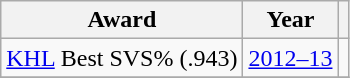<table class="wikitable">
<tr>
<th>Award</th>
<th>Year</th>
<th></th>
</tr>
<tr>
<td><a href='#'>KHL</a> Best SVS% (.943)</td>
<td><a href='#'>2012–13</a></td>
<td></td>
</tr>
<tr>
</tr>
</table>
